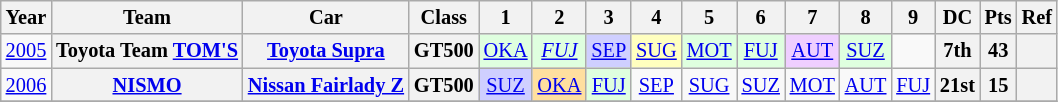<table class="wikitable" style="text-align:center; font-size:85%">
<tr>
<th>Year</th>
<th>Team</th>
<th>Car</th>
<th>Class</th>
<th>1</th>
<th>2</th>
<th>3</th>
<th>4</th>
<th>5</th>
<th>6</th>
<th>7</th>
<th>8</th>
<th>9</th>
<th>DC</th>
<th>Pts</th>
<th>Ref</th>
</tr>
<tr>
<td><a href='#'>2005</a></td>
<th nowrap>Toyota Team <a href='#'>TOM'S</a></th>
<th nowrap><a href='#'>Toyota Supra</a></th>
<th>GT500</th>
<td style="background:#DFFFDF;"><a href='#'>OKA</a><br></td>
<td style="background:#DFFFDF;"><em><a href='#'>FUJ</a></em><br></td>
<td style="background:#CFCFFF;"><a href='#'>SEP</a><br></td>
<td style="background:#FFFFBF;"><a href='#'>SUG</a><br></td>
<td style="background:#DFFFDF;"><a href='#'>MOT</a><br></td>
<td style="background:#DFFFDF;"><a href='#'>FUJ</a><br></td>
<td style="background:#EFCFFF;"><a href='#'>AUT</a><br></td>
<td style="background:#DFFFDF;"><a href='#'>SUZ</a><br></td>
<td></td>
<th>7th</th>
<th>43</th>
<th></th>
</tr>
<tr>
<td><a href='#'>2006</a></td>
<th nowrap><a href='#'>NISMO</a></th>
<th nowrap><a href='#'>Nissan Fairlady Z</a></th>
<th nowrap>GT500</th>
<td style="background:#CFCFFF;"><a href='#'>SUZ</a><br></td>
<td style="background:#FFDF9F;"><a href='#'>OKA</a><br></td>
<td style="background:#DFFFDF;"><a href='#'>FUJ</a><br></td>
<td><a href='#'>SEP</a></td>
<td><a href='#'>SUG</a></td>
<td><a href='#'>SUZ</a></td>
<td><a href='#'>MOT</a></td>
<td><a href='#'>AUT</a></td>
<td><a href='#'>FUJ</a></td>
<th>21st</th>
<th>15</th>
<th></th>
</tr>
<tr>
</tr>
</table>
